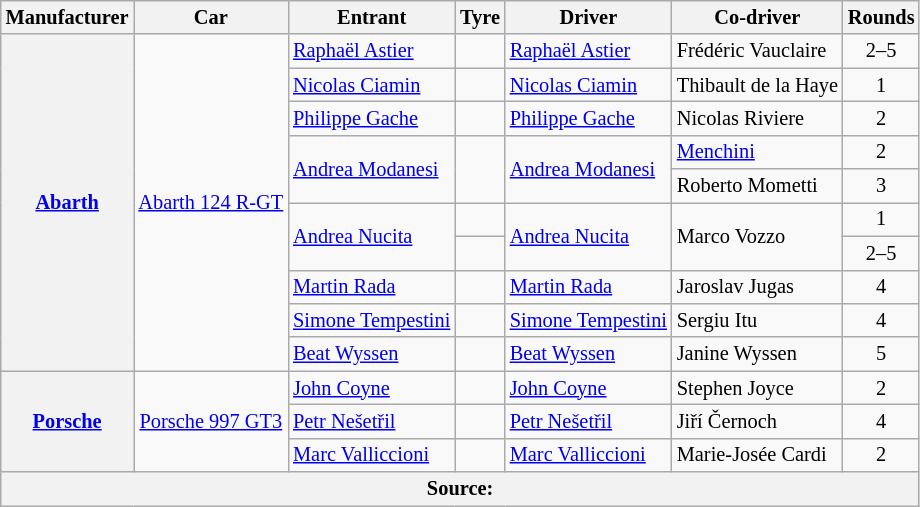<table class="wikitable" style="font-size:85%">
<tr>
<th>Manufacturer</th>
<th>Car</th>
<th>Entrant</th>
<th>Tyre</th>
<th>Driver</th>
<th>Co-driver</th>
<th>Rounds</th>
</tr>
<tr>
<th rowspan="10"><a href='#'>Abarth</a></th>
<td rowspan="10" align="center"><a href='#'>Abarth 124 R-GT</a></td>
<td> <a href='#'>Raphaël Astier</a></td>
<td align="center"></td>
<td> <a href='#'>Raphaël Astier</a></td>
<td> Frédéric Vauclaire</td>
<td align="center">2–5</td>
</tr>
<tr>
<td> <a href='#'>Nicolas Ciamin</a></td>
<td align="center"></td>
<td> <a href='#'>Nicolas Ciamin</a></td>
<td> Thibault de la Haye</td>
<td align="center">1</td>
</tr>
<tr>
<td> <a href='#'>Philippe Gache</a></td>
<td align="center"></td>
<td> <a href='#'>Philippe Gache</a></td>
<td> Nicolas Riviere</td>
<td align="center">2</td>
</tr>
<tr>
<td rowspan="2"> <a href='#'>Andrea Modanesi</a></td>
<td rowspan="2" align="center"></td>
<td rowspan="2"> <a href='#'>Andrea Modanesi</a></td>
<td> <a href='#'>Menchini</a></td>
<td align="center">2</td>
</tr>
<tr>
<td> Roberto Mometti</td>
<td align="center">3</td>
</tr>
<tr>
<td rowspan="2"> <a href='#'>Andrea Nucita</a></td>
<td align="center"></td>
<td rowspan="2"> <a href='#'>Andrea Nucita</a></td>
<td rowspan="2"> Marco Vozzo</td>
<td align="center">1</td>
</tr>
<tr>
<td align="center"></td>
<td align="center">2–5</td>
</tr>
<tr>
<td> <a href='#'>Martin Rada</a></td>
<td align="center"></td>
<td> <a href='#'>Martin Rada</a></td>
<td> Jaroslav Jugas</td>
<td align="center">4</td>
</tr>
<tr>
<td> <a href='#'>Simone Tempestini</a></td>
<td align="center"></td>
<td> <a href='#'>Simone Tempestini</a></td>
<td> Sergiu Itu</td>
<td align="center">4</td>
</tr>
<tr>
<td> <a href='#'>Beat Wyssen</a></td>
<td align="center"></td>
<td> <a href='#'>Beat Wyssen</a></td>
<td> Janine Wyssen</td>
<td align="center">5</td>
</tr>
<tr>
<th rowspan="3"><a href='#'>Porsche</a></th>
<td rowspan="3" align="center"><a href='#'>Porsche 997 GT3</a></td>
<td> <a href='#'>John Coyne</a></td>
<td align="center"></td>
<td> <a href='#'>John Coyne</a></td>
<td> Stephen Joyce</td>
<td align="center">2</td>
</tr>
<tr>
<td> <a href='#'>Petr Nešetřil</a></td>
<td align="center"></td>
<td> <a href='#'>Petr Nešetřil</a></td>
<td> Jiří Černoch</td>
<td align="center">4</td>
</tr>
<tr>
<td> <a href='#'>Marc Valliccioni</a></td>
<td align="center"></td>
<td> <a href='#'>Marc Valliccioni</a></td>
<td> Marie-Josée Cardi</td>
<td align="center">2</td>
</tr>
<tr>
<th colspan="7"><strong>Source:</strong></th>
</tr>
</table>
